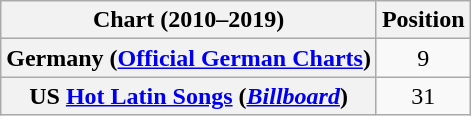<table class="wikitable plainrowheaders" style="text-align:center">
<tr>
<th scope="col">Chart (2010–2019)</th>
<th scope="col">Position</th>
</tr>
<tr>
<th scope="row">Germany (<a href='#'>Official German Charts</a>)</th>
<td align="center">9</td>
</tr>
<tr>
<th scope="row">US <a href='#'>Hot Latin Songs</a> (<em><a href='#'>Billboard</a></em>)</th>
<td align="center">31</td>
</tr>
</table>
